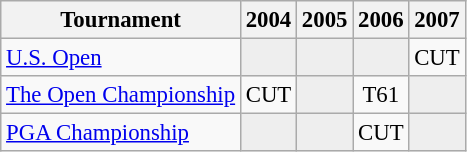<table class="wikitable" style="font-size:95%;text-align:center;">
<tr>
<th>Tournament</th>
<th>2004</th>
<th>2005</th>
<th>2006</th>
<th>2007</th>
</tr>
<tr>
<td align=left><a href='#'>U.S. Open</a></td>
<td style="background:#eeeeee;"></td>
<td style="background:#eeeeee;"></td>
<td style="background:#eeeeee;"></td>
<td>CUT</td>
</tr>
<tr>
<td align=left><a href='#'>The Open Championship</a></td>
<td>CUT</td>
<td style="background:#eeeeee;"></td>
<td>T61</td>
<td style="background:#eeeeee;"></td>
</tr>
<tr>
<td align=left><a href='#'>PGA Championship</a></td>
<td style="background:#eeeeee;"></td>
<td style="background:#eeeeee;"></td>
<td>CUT</td>
<td style="background:#eeeeee;"></td>
</tr>
</table>
